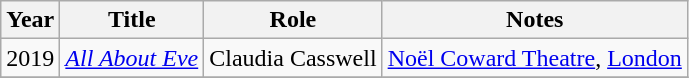<table class="wikitable sortable">
<tr>
<th>Year</th>
<th>Title</th>
<th>Role</th>
<th class="unsortable">Notes</th>
</tr>
<tr>
<td>2019</td>
<td><em><a href='#'>All About Eve</a></em></td>
<td>Claudia Casswell</td>
<td><a href='#'>Noël Coward Theatre</a>, <a href='#'>London</a></td>
</tr>
<tr>
</tr>
</table>
